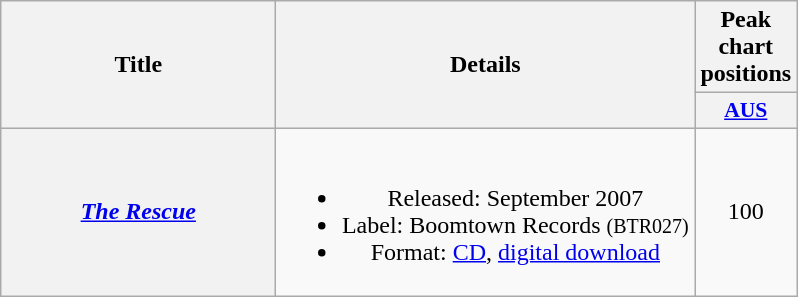<table class="wikitable plainrowheaders" style="text-align:center;" border="1">
<tr>
<th scope="col" rowspan="2" style="width:11em;">Title</th>
<th scope="col" rowspan="2" style="width:17em;">Details</th>
<th scope="col" colspan="1">Peak chart positions</th>
</tr>
<tr>
<th scope="col" style="width:3em;font-size:90%;"><a href='#'>AUS</a><br></th>
</tr>
<tr>
<th scope="row"><em><a href='#'>The Rescue</a></em></th>
<td><br><ul><li>Released: September 2007</li><li>Label: Boomtown Records <small>(BTR027)</small></li><li>Format: <a href='#'>CD</a>, <a href='#'>digital download</a></li></ul></td>
<td>100</td>
</tr>
</table>
